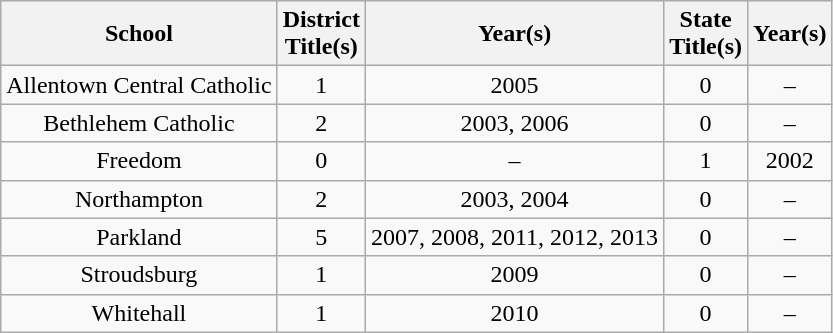<table class="wikitable" style="text-align:center">
<tr>
<th>School</th>
<th>District<br>Title(s)</th>
<th>Year(s)</th>
<th>State<br>Title(s)</th>
<th>Year(s)</th>
</tr>
<tr>
<td>Allentown Central Catholic</td>
<td>1</td>
<td>2005</td>
<td>0</td>
<td>–</td>
</tr>
<tr>
<td>Bethlehem Catholic</td>
<td>2</td>
<td>2003, 2006</td>
<td>0</td>
<td>–</td>
</tr>
<tr>
<td>Freedom</td>
<td>0</td>
<td>–</td>
<td>1</td>
<td>2002</td>
</tr>
<tr>
<td>Northampton</td>
<td>2</td>
<td>2003, 2004</td>
<td>0</td>
<td>–</td>
</tr>
<tr>
<td>Parkland</td>
<td>5</td>
<td>2007, 2008, 2011, 2012, 2013</td>
<td>0</td>
<td>–</td>
</tr>
<tr>
<td>Stroudsburg</td>
<td>1</td>
<td>2009</td>
<td>0</td>
<td>–</td>
</tr>
<tr>
<td>Whitehall</td>
<td>1</td>
<td>2010</td>
<td>0</td>
<td>–</td>
</tr>
</table>
